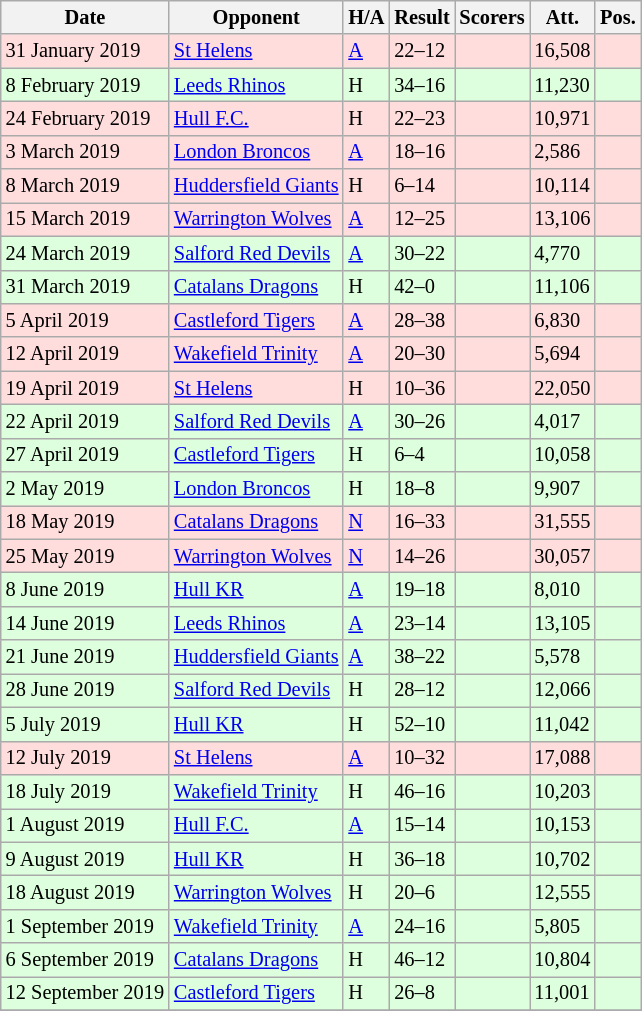<table class="wikitable" style="font-size:85%;">
<tr>
<th>Date</th>
<th>Opponent</th>
<th>H/A</th>
<th>Result</th>
<th>Scorers</th>
<th>Att.</th>
<th>Pos.</th>
</tr>
<tr style="background:#ffdddd;">
<td>31 January 2019</td>
<td> <a href='#'>St Helens</a></td>
<td><a href='#'>A</a></td>
<td>22–12</td>
<td></td>
<td>16,508</td>
<td></td>
</tr>
<tr style="background:#ddffdd;">
<td>8 February 2019</td>
<td> <a href='#'>Leeds Rhinos</a></td>
<td>H</td>
<td>34–16</td>
<td></td>
<td>11,230</td>
<td></td>
</tr>
<tr style="background:#ffdddd;">
<td>24 February 2019</td>
<td> <a href='#'>Hull F.C.</a></td>
<td>H</td>
<td>22–23</td>
<td></td>
<td>10,971</td>
<td></td>
</tr>
<tr style="background:#ffdddd;">
<td>3 March 2019</td>
<td> <a href='#'>London Broncos</a></td>
<td><a href='#'>A</a></td>
<td>18–16</td>
<td></td>
<td>2,586</td>
<td></td>
</tr>
<tr style="background:#ffdddd;">
<td>8 March 2019</td>
<td> <a href='#'>Huddersfield Giants</a></td>
<td>H</td>
<td>6–14</td>
<td></td>
<td>10,114</td>
<td></td>
</tr>
<tr style="background:#ffdddd;">
<td>15 March 2019</td>
<td> <a href='#'>Warrington Wolves</a></td>
<td><a href='#'>A</a></td>
<td>12–25</td>
<td></td>
<td>13,106</td>
<td></td>
</tr>
<tr style="background:#ddffdd;">
<td>24 March 2019</td>
<td> <a href='#'>Salford Red Devils</a></td>
<td><a href='#'>A</a></td>
<td>30–22</td>
<td></td>
<td>4,770</td>
<td></td>
</tr>
<tr style="background:#ddffdd;">
<td>31 March 2019</td>
<td> <a href='#'>Catalans Dragons</a></td>
<td>H</td>
<td>42–0</td>
<td></td>
<td>11,106</td>
<td></td>
</tr>
<tr style="background:#ffdddd;">
<td>5 April 2019</td>
<td> <a href='#'>Castleford Tigers</a></td>
<td><a href='#'>A</a></td>
<td>28–38</td>
<td></td>
<td>6,830</td>
<td></td>
</tr>
<tr style="background:#ffdddd;">
<td>12 April 2019</td>
<td> <a href='#'>Wakefield Trinity</a></td>
<td><a href='#'>A</a></td>
<td>20–30</td>
<td></td>
<td>5,694</td>
<td></td>
</tr>
<tr style="background:#ffdddd;">
<td>19 April 2019</td>
<td> <a href='#'>St Helens</a></td>
<td>H</td>
<td>10–36</td>
<td></td>
<td>22,050</td>
<td></td>
</tr>
<tr style="background:#ddffdd;">
<td>22 April 2019</td>
<td> <a href='#'>Salford Red Devils</a></td>
<td><a href='#'>A</a></td>
<td>30–26</td>
<td></td>
<td>4,017</td>
<td></td>
</tr>
<tr style="background:#ddffdd;">
<td>27 April 2019</td>
<td> <a href='#'>Castleford Tigers</a></td>
<td>H</td>
<td>6–4</td>
<td></td>
<td>10,058</td>
<td></td>
</tr>
<tr style="background:#ddffdd;">
<td>2 May 2019</td>
<td> <a href='#'>London Broncos</a></td>
<td>H</td>
<td>18–8</td>
<td></td>
<td>9,907</td>
<td></td>
</tr>
<tr style="background:#ffdddd;">
<td>18 May 2019</td>
<td> <a href='#'>Catalans Dragons</a></td>
<td><a href='#'>N</a></td>
<td>16–33</td>
<td></td>
<td>31,555</td>
<td></td>
</tr>
<tr style="background:#ffdddd;">
<td>25 May 2019</td>
<td> <a href='#'>Warrington Wolves</a></td>
<td><a href='#'>N</a></td>
<td>14–26</td>
<td></td>
<td>30,057</td>
<td></td>
</tr>
<tr style="background:#ddffdd;">
<td>8 June 2019</td>
<td> <a href='#'>Hull KR</a></td>
<td><a href='#'>A</a></td>
<td>19–18</td>
<td></td>
<td>8,010</td>
<td></td>
</tr>
<tr style="background:#ddffdd;">
<td>14 June 2019</td>
<td> <a href='#'>Leeds Rhinos</a></td>
<td><a href='#'>A</a></td>
<td>23–14</td>
<td></td>
<td>13,105</td>
<td></td>
</tr>
<tr style="background:#ddffdd;">
<td>21 June 2019</td>
<td> <a href='#'>Huddersfield Giants</a></td>
<td><a href='#'>A</a></td>
<td>38–22</td>
<td></td>
<td>5,578</td>
<td></td>
</tr>
<tr style="background:#ddffdd;">
<td>28 June 2019</td>
<td> <a href='#'>Salford Red Devils</a></td>
<td>H</td>
<td>28–12</td>
<td></td>
<td>12,066</td>
<td></td>
</tr>
<tr style="background:#ddffdd;">
<td>5 July 2019</td>
<td> <a href='#'>Hull KR</a></td>
<td>H</td>
<td>52–10</td>
<td></td>
<td>11,042</td>
<td></td>
</tr>
<tr style="background:#ffdddd;">
<td>12 July 2019</td>
<td> <a href='#'>St Helens</a></td>
<td><a href='#'>A</a></td>
<td>10–32</td>
<td></td>
<td>17,088</td>
<td></td>
</tr>
<tr style="background:#ddffdd;">
<td>18 July 2019</td>
<td> <a href='#'>Wakefield Trinity</a></td>
<td>H</td>
<td>46–16</td>
<td></td>
<td>10,203</td>
<td></td>
</tr>
<tr style="background:#ddffdd;">
<td>1 August 2019</td>
<td> <a href='#'>Hull F.C.</a></td>
<td><a href='#'>A</a></td>
<td>15–14</td>
<td></td>
<td>10,153</td>
<td></td>
</tr>
<tr style="background:#ddffdd;">
<td>9 August 2019</td>
<td> <a href='#'>Hull KR</a></td>
<td>H</td>
<td>36–18</td>
<td></td>
<td>10,702</td>
<td></td>
</tr>
<tr style="background:#ddffdd;">
<td>18 August 2019</td>
<td> <a href='#'>Warrington Wolves</a></td>
<td>H</td>
<td>20–6</td>
<td></td>
<td>12,555</td>
<td></td>
</tr>
<tr style="background:#ddffdd;">
<td>1 September 2019</td>
<td> <a href='#'>Wakefield Trinity</a></td>
<td><a href='#'>A</a></td>
<td>24–16</td>
<td></td>
<td>5,805</td>
<td></td>
</tr>
<tr style="background:#ddffdd;">
<td>6 September 2019</td>
<td> <a href='#'>Catalans Dragons</a></td>
<td>H</td>
<td>46–12</td>
<td></td>
<td>10,804</td>
<td></td>
</tr>
<tr style="background:#ddffdd;">
<td>12 September 2019</td>
<td> <a href='#'>Castleford Tigers</a></td>
<td>H</td>
<td>26–8</td>
<td></td>
<td>11,001</td>
<td></td>
</tr>
<tr>
</tr>
</table>
